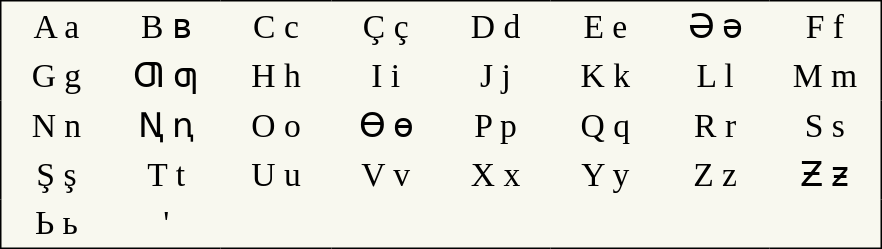<table style="font-family:Arial Unicode MS; font-size:1.4em; border-color:#000000; border-width:1px; border-style:solid; border-collapse:collapse; background-color:#F8F8EF">
<tr>
<td style="width:3em; text-align:center; padding: 3px;">A a</td>
<td style="width:3em; text-align:center; padding: 3px;">B ʙ</td>
<td style="width:3em; text-align:center; padding: 3px;">C c</td>
<td style="width:3em; text-align:center; padding: 3px;">Ç ç</td>
<td style="width:3em; text-align:center; padding: 3px;">D d</td>
<td style="width:3em; text-align:center; padding: 3px;">E e</td>
<td style="width:3em; text-align:center; padding: 3px;">Ə ə</td>
<td style="width:3em; text-align:center; padding: 3px;">F f</td>
</tr>
<tr>
<td style="width:3em; text-align:center; padding: 3px;">G g</td>
<td style="width:3em; text-align:center; padding: 3px;">Ƣ ƣ</td>
<td style="width:3em; text-align:center; padding: 3px;">H h</td>
<td style="width:3em; text-align:center; padding: 3px;">I i</td>
<td style="width:3em; text-align:center; padding: 3px;">J j</td>
<td style="width:3em; text-align:center; padding: 3px;">K k</td>
<td style="width:3em; text-align:center; padding: 3px;">L l</td>
<td style="width:3em; text-align:center; padding: 3px;">M m</td>
</tr>
<tr>
<td style="width:3em; text-align:center; padding: 3px;">N n</td>
<td style="width:3em; text-align:center; padding: 3px;">Ꞑ ꞑ</td>
<td style="width:3em; text-align:center; padding: 3px;">O o</td>
<td style="width:3em; text-align:center; padding: 3px;">Ө ө</td>
<td style="width:3em; text-align:center; padding: 3px;">P p</td>
<td style="width:3em; text-align:center; padding: 3px;">Q q</td>
<td style="width:3em; text-align:center; padding: 3px;">R r</td>
<td style="width:3em; text-align:center; padding: 3px;">S s</td>
</tr>
<tr>
<td style="width:3em; text-align:center; padding: 3px;">Ş ş</td>
<td style="width:3em; text-align:center; padding: 3px;">T t</td>
<td style="width:3em; text-align:center; padding: 3px;">U u</td>
<td style="width:3em; text-align:center; padding: 3px;">V v</td>
<td style="width:3em; text-align:center; padding: 3px;">X x</td>
<td style="width:3em; text-align:center; padding: 3px;">Y y</td>
<td style="width:3em; text-align:center; padding: 3px;">Z z</td>
<td style="width:3em; text-align:center; padding: 3px;">Ƶ ƶ</td>
</tr>
<tr>
<td style="width:3em; text-align:center; padding: 3px;">Ь ь</td>
<td style="width:3em; text-align:center; padding: 3px;">'</td>
</tr>
</table>
